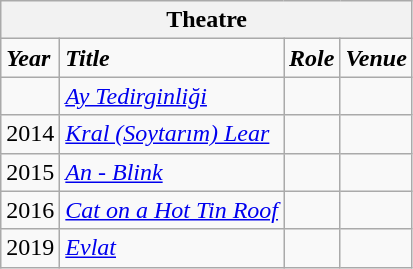<table class="wikitable">
<tr>
<th colspan="4">Theatre</th>
</tr>
<tr>
<td><strong><em>Year</em></strong></td>
<td><strong><em>Title</em></strong></td>
<td><strong><em>Role</em></strong></td>
<td><strong><em>Venue</em></strong></td>
</tr>
<tr>
<td></td>
<td><em><a href='#'>Ay Tedirginliği</a></em></td>
<td></td>
<td></td>
</tr>
<tr>
<td>2014</td>
<td><em><a href='#'>Kral (Soytarım) Lear</a></em></td>
<td></td>
<td></td>
</tr>
<tr>
<td>2015</td>
<td><em><a href='#'>An - Blink</a></em></td>
<td></td>
<td></td>
</tr>
<tr>
<td>2016</td>
<td><em><a href='#'>Cat on a Hot Tin Roof</a></em></td>
<td></td>
<td></td>
</tr>
<tr>
<td>2019</td>
<td><em><a href='#'>Evlat</a></em></td>
<td></td>
<td></td>
</tr>
</table>
